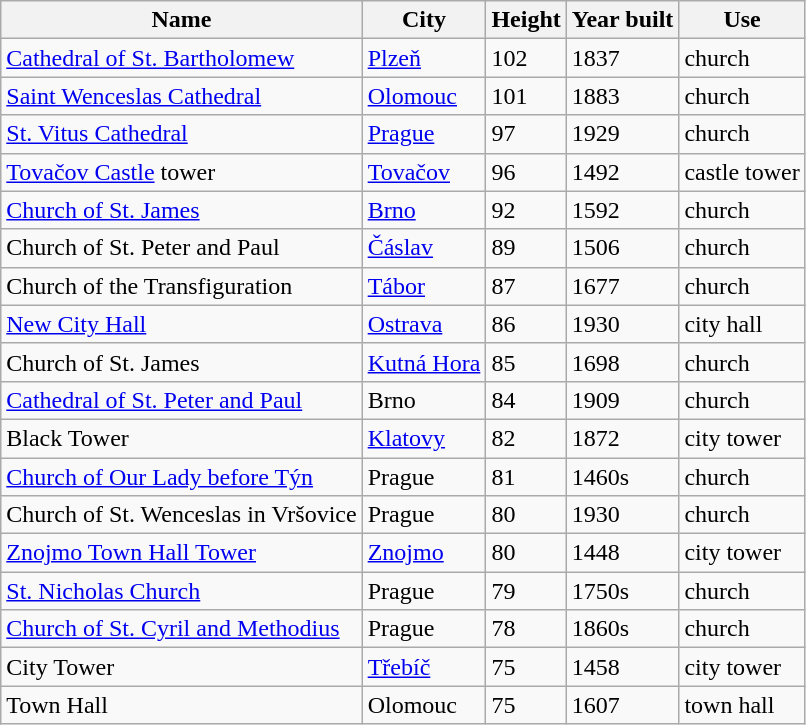<table class="wikitable sortable">
<tr>
<th>Name</th>
<th>City</th>
<th>Height</th>
<th>Year built</th>
<th>Use</th>
</tr>
<tr>
<td><a href='#'>Cathedral of St. Bartholomew</a></td>
<td><a href='#'>Plzeň</a></td>
<td>102</td>
<td>1837</td>
<td>church</td>
</tr>
<tr>
<td><a href='#'>Saint Wenceslas Cathedral</a></td>
<td><a href='#'>Olomouc</a></td>
<td>101</td>
<td>1883</td>
<td>church</td>
</tr>
<tr>
<td><a href='#'>St. Vitus Cathedral</a></td>
<td><a href='#'>Prague</a></td>
<td>97</td>
<td>1929</td>
<td>church</td>
</tr>
<tr>
<td><a href='#'>Tovačov Castle</a> tower</td>
<td><a href='#'>Tovačov</a></td>
<td>96</td>
<td>1492</td>
<td>castle tower</td>
</tr>
<tr>
<td><a href='#'>Church of St. James</a></td>
<td><a href='#'>Brno</a></td>
<td>92</td>
<td>1592</td>
<td>church</td>
</tr>
<tr>
<td>Church of St. Peter and Paul</td>
<td><a href='#'>Čáslav</a></td>
<td>89</td>
<td>1506</td>
<td>church</td>
</tr>
<tr>
<td>Church of the Transfiguration</td>
<td><a href='#'>Tábor</a></td>
<td>87</td>
<td>1677</td>
<td>church</td>
</tr>
<tr>
<td><a href='#'>New City Hall</a></td>
<td><a href='#'>Ostrava</a></td>
<td>86</td>
<td>1930</td>
<td>city hall</td>
</tr>
<tr>
<td>Church of St. James</td>
<td><a href='#'>Kutná Hora</a></td>
<td>85</td>
<td>1698</td>
<td>church</td>
</tr>
<tr>
<td><a href='#'>Cathedral of St. Peter and Paul</a></td>
<td>Brno</td>
<td>84</td>
<td>1909</td>
<td>church</td>
</tr>
<tr>
<td>Black Tower</td>
<td><a href='#'>Klatovy</a></td>
<td>82</td>
<td>1872</td>
<td>city tower</td>
</tr>
<tr>
<td><a href='#'>Church of Our Lady before Týn</a></td>
<td>Prague</td>
<td>81</td>
<td>1460s</td>
<td>church</td>
</tr>
<tr>
<td>Church of St. Wenceslas in Vršovice</td>
<td>Prague</td>
<td>80</td>
<td>1930</td>
<td>church</td>
</tr>
<tr>
<td><a href='#'>Znojmo Town Hall Tower</a></td>
<td><a href='#'>Znojmo</a></td>
<td>80</td>
<td>1448</td>
<td>city tower</td>
</tr>
<tr>
<td><a href='#'>St. Nicholas Church</a></td>
<td>Prague</td>
<td>79</td>
<td>1750s</td>
<td>church</td>
</tr>
<tr>
<td><a href='#'>Church of St. Cyril and Methodius</a></td>
<td>Prague</td>
<td>78</td>
<td>1860s</td>
<td>church</td>
</tr>
<tr>
<td>City Tower</td>
<td><a href='#'>Třebíč</a></td>
<td>75</td>
<td>1458</td>
<td>city tower</td>
</tr>
<tr>
<td>Town Hall</td>
<td>Olomouc</td>
<td>75</td>
<td>1607</td>
<td>town hall</td>
</tr>
</table>
